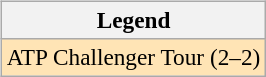<table>
<tr valign=top>
<td><br><table class=wikitable style=font-size:97%>
<tr>
<th>Legend</th>
</tr>
<tr bgcolor=moccasin>
<td>ATP Challenger Tour (2–2)</td>
</tr>
</table>
</td>
<td></td>
</tr>
</table>
